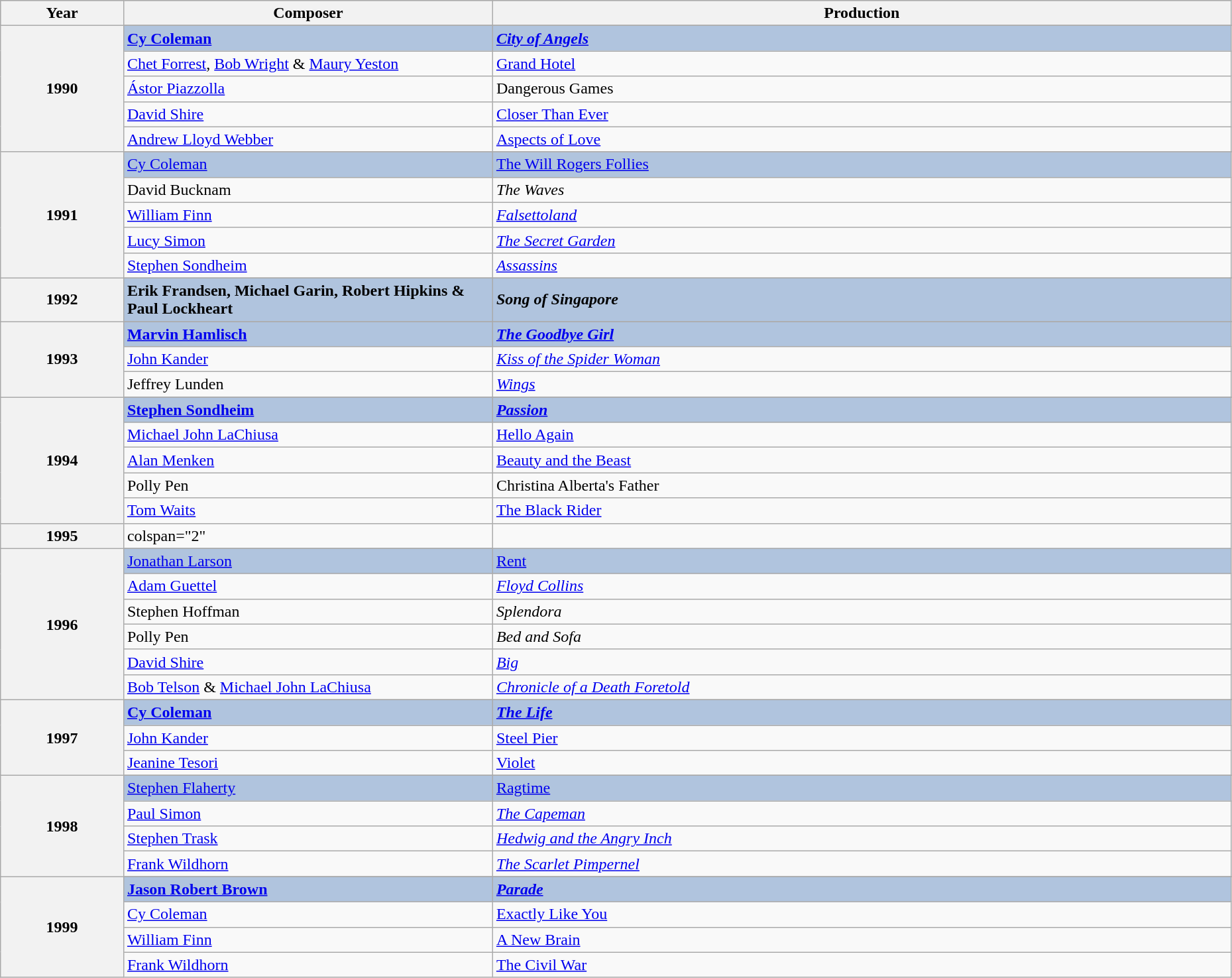<table class="wikitable" style="width:98%;">
<tr style="background:#bebebe;">
<th style="width:10%;">Year</th>
<th style="width:30%;">Composer</th>
<th style="width:60%;">Production</th>
</tr>
<tr>
<th rowspan="6" align="center">1990</th>
</tr>
<tr style="background:#B0C4DE">
<td><strong><a href='#'>Cy Coleman</a></strong></td>
<td><strong><em><a href='#'>City of Angels</a><em> <strong></td>
</tr>
<tr>
<td><a href='#'>Chet Forrest</a>, <a href='#'>Bob Wright</a> & <a href='#'>Maury Yeston</a></td>
<td></em><a href='#'>Grand Hotel</a><em></td>
</tr>
<tr>
<td><a href='#'>Ástor Piazzolla</a></td>
<td></em>Dangerous Games<em></td>
</tr>
<tr>
<td><a href='#'>David Shire</a></td>
<td></em><a href='#'>Closer Than Ever</a><em></td>
</tr>
<tr>
<td><a href='#'>Andrew Lloyd Webber</a></td>
<td></em><a href='#'>Aspects of Love</a><em></td>
</tr>
<tr>
<th rowspan="6" align="center">1991</th>
</tr>
<tr style="background:#B0C4DE">
<td></strong><a href='#'>Cy Coleman</a><strong></td>
<td></em></strong><a href='#'>The Will Rogers Follies</a></em> </strong></td>
</tr>
<tr>
<td>David Bucknam</td>
<td><em>The Waves</em></td>
</tr>
<tr>
<td><a href='#'>William Finn</a></td>
<td><em><a href='#'>Falsettoland</a></em></td>
</tr>
<tr>
<td><a href='#'>Lucy Simon</a></td>
<td><em><a href='#'>The Secret Garden</a></em></td>
</tr>
<tr>
<td><a href='#'>Stephen Sondheim</a></td>
<td><em><a href='#'>Assassins</a></em></td>
</tr>
<tr>
<th rowspan="2" align="center">1992</th>
</tr>
<tr style="background:#B0C4DE">
<td><strong>Erik Frandsen, Michael Garin, Robert Hipkins & Paul Lockheart</strong></td>
<td><strong><em>Song of Singapore</em></strong></td>
</tr>
<tr>
<th rowspan="4" align="center">1993</th>
</tr>
<tr style="background:#B0C4DE">
<td><strong><a href='#'>Marvin Hamlisch</a></strong></td>
<td><strong><em><a href='#'>The Goodbye Girl</a></em></strong></td>
</tr>
<tr>
<td><a href='#'>John Kander</a></td>
<td><em><a href='#'>Kiss of the Spider Woman</a></em></td>
</tr>
<tr>
<td>Jeffrey Lunden</td>
<td><em><a href='#'>Wings</a></em></td>
</tr>
<tr>
<th rowspan="6" align="center">1994</th>
</tr>
<tr style="background:#B0C4DE">
<td><strong><a href='#'>Stephen Sondheim</a></strong></td>
<td><strong><em><a href='#'>Passion</a><em> <strong></td>
</tr>
<tr>
<td><a href='#'>Michael John LaChiusa</a></td>
<td></em><a href='#'>Hello Again</a><em></td>
</tr>
<tr>
<td><a href='#'>Alan Menken</a></td>
<td></em><a href='#'>Beauty and the Beast</a><em></td>
</tr>
<tr>
<td>Polly Pen</td>
<td></em>Christina Alberta's Father<em></td>
</tr>
<tr>
<td><a href='#'>Tom Waits</a></td>
<td></em><a href='#'>The Black Rider</a><em></td>
</tr>
<tr>
<th align="center">1995</th>
<td>colspan="2" </td>
</tr>
<tr>
<th rowspan="7" align="center">1996</th>
</tr>
<tr style="background:#B0C4DE">
<td></strong><a href='#'>Jonathan Larson</a><strong></td>
<td></em></strong><a href='#'>Rent</a></em> </strong></td>
</tr>
<tr>
<td><a href='#'>Adam Guettel</a></td>
<td><em><a href='#'>Floyd Collins</a></em></td>
</tr>
<tr>
<td>Stephen Hoffman</td>
<td><em>Splendora</em></td>
</tr>
<tr>
<td>Polly Pen</td>
<td><em>Bed and Sofa</em></td>
</tr>
<tr>
<td><a href='#'>David Shire</a></td>
<td><em><a href='#'>Big</a></em></td>
</tr>
<tr>
<td><a href='#'>Bob Telson</a> & <a href='#'>Michael John LaChiusa</a></td>
<td><em><a href='#'>Chronicle of a Death Foretold</a></em></td>
</tr>
<tr>
<th rowspan="4" align="center">1997</th>
</tr>
<tr style="background:#B0C4DE">
<td><strong><a href='#'>Cy Coleman</a></strong></td>
<td><strong><em><a href='#'>The Life</a><em> <strong></td>
</tr>
<tr>
<td><a href='#'>John Kander</a></td>
<td></em><a href='#'>Steel Pier</a><em></td>
</tr>
<tr>
<td><a href='#'>Jeanine Tesori</a></td>
<td></em><a href='#'>Violet</a><em></td>
</tr>
<tr>
<th rowspan="5" align="center">1998</th>
</tr>
<tr style="background:#B0C4DE">
<td></strong><a href='#'>Stephen Flaherty</a><strong></td>
<td></em></strong><a href='#'>Ragtime</a></em> </strong></td>
</tr>
<tr>
<td><a href='#'>Paul Simon</a></td>
<td><em><a href='#'>The Capeman</a></em></td>
</tr>
<tr>
<td><a href='#'>Stephen Trask</a></td>
<td><em><a href='#'>Hedwig and the Angry Inch</a></em></td>
</tr>
<tr>
<td><a href='#'>Frank Wildhorn</a></td>
<td><em><a href='#'>The Scarlet Pimpernel</a></em></td>
</tr>
<tr>
<th rowspan="5" align="center">1999</th>
</tr>
<tr style="background:#B0C4DE">
<td><strong><a href='#'>Jason Robert Brown</a></strong></td>
<td><strong><em><a href='#'>Parade</a><em> <strong></td>
</tr>
<tr>
<td><a href='#'>Cy Coleman</a></td>
<td></em><a href='#'>Exactly Like You</a><em></td>
</tr>
<tr>
<td><a href='#'>William Finn</a></td>
<td></em><a href='#'>A New Brain</a><em></td>
</tr>
<tr>
<td><a href='#'>Frank Wildhorn</a></td>
<td></em><a href='#'>The Civil War</a><em></td>
</tr>
</table>
